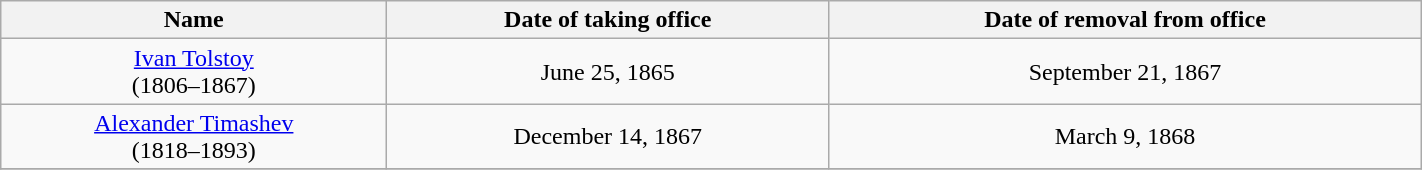<table class="wikitable" style="text-align:center" width=75%>
<tr>
<th width=250px>Name</th>
<th>Date of taking office</th>
<th>Date of removal from office</th>
</tr>
<tr>
<td><a href='#'>Ivan Tolstoy</a><br>(1806–1867)<br></td>
<td>June 25, 1865</td>
<td>September 21, 1867</td>
</tr>
<tr>
<td><a href='#'>Alexander Timashev</a><br>(1818–1893)<br></td>
<td>December 14, 1867</td>
<td>March 9, 1868</td>
</tr>
<tr>
</tr>
</table>
